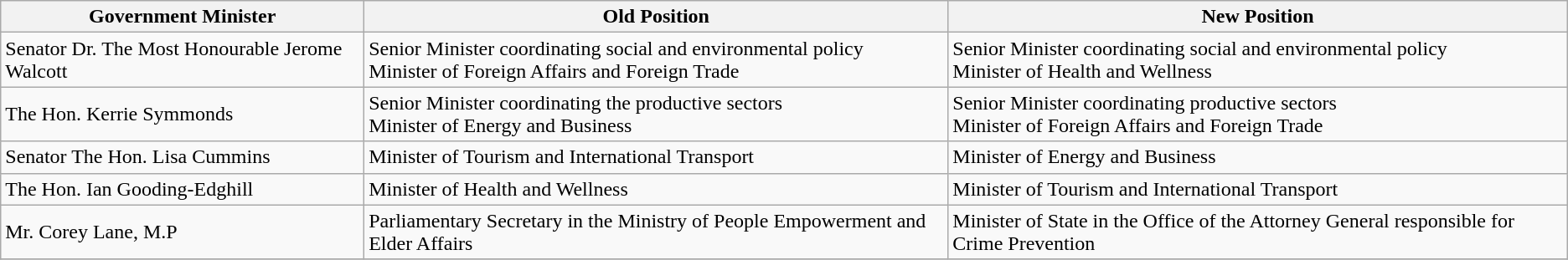<table class="wikitable">
<tr>
<th>Government Minister</th>
<th>Old Position</th>
<th>New Position</th>
</tr>
<tr>
<td>Senator Dr. The Most Honourable Jerome Walcott</td>
<td>Senior Minister coordinating social and environmental policy<br>Minister of Foreign Affairs and Foreign Trade</td>
<td>Senior Minister coordinating social and environmental policy<br>Minister of Health and Wellness</td>
</tr>
<tr>
<td>The Hon. Kerrie Symmonds</td>
<td>Senior Minister coordinating the productive sectors<br>Minister of Energy and Business</td>
<td>Senior Minister coordinating productive sectors<br>Minister of Foreign Affairs and Foreign Trade</td>
</tr>
<tr>
<td>Senator The Hon. Lisa Cummins</td>
<td>Minister of Tourism and International Transport</td>
<td>Minister of Energy and Business</td>
</tr>
<tr>
<td>The Hon. Ian Gooding-Edghill</td>
<td>Minister of Health and Wellness</td>
<td>Minister of Tourism and International Transport</td>
</tr>
<tr>
<td>Mr. Corey Lane, M.P</td>
<td>Parliamentary Secretary in the Ministry of People Empowerment and Elder Affairs</td>
<td>Minister of State in the Office of the Attorney General responsible for Crime Prevention</td>
</tr>
<tr>
</tr>
</table>
